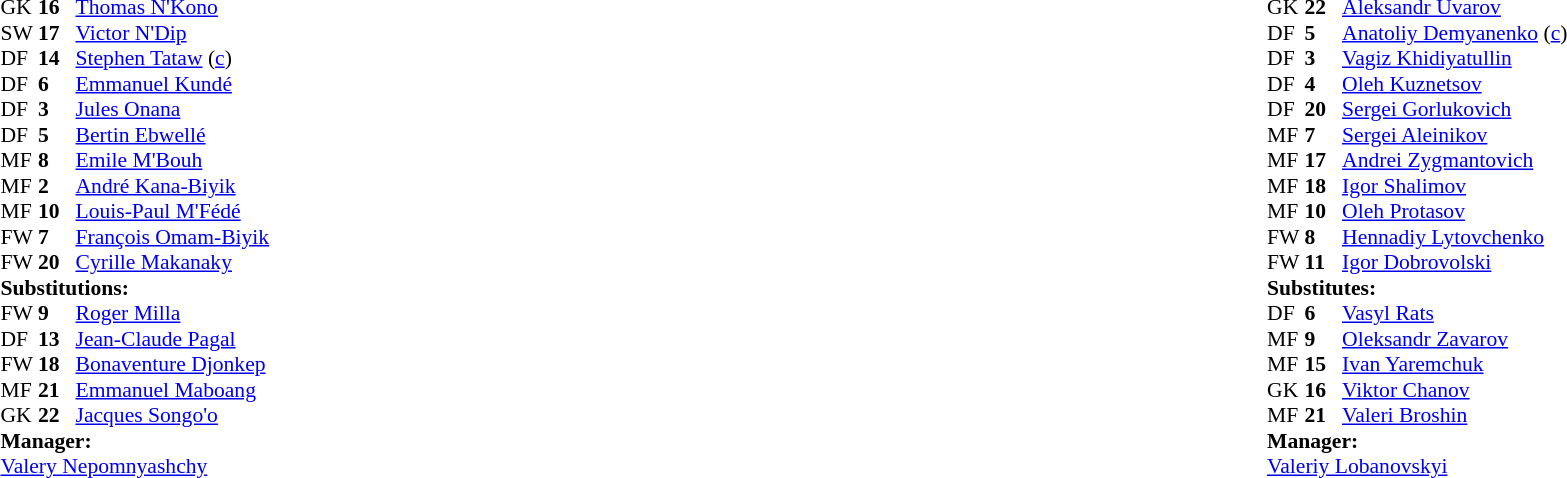<table width="100%">
<tr>
<td valign="top" width="50%"><br><table style="font-size: 90%" cellspacing="0" cellpadding="0">
<tr>
<th width="25"></th>
<th width="25"></th>
</tr>
<tr>
<td>GK</td>
<td><strong>16</strong></td>
<td><a href='#'>Thomas N'Kono</a></td>
</tr>
<tr>
<td>SW</td>
<td><strong>17</strong></td>
<td><a href='#'>Victor N'Dip</a></td>
</tr>
<tr>
<td>DF</td>
<td><strong>14</strong></td>
<td><a href='#'>Stephen Tataw</a> (<a href='#'>c</a>)</td>
</tr>
<tr>
<td>DF</td>
<td><strong>6</strong></td>
<td><a href='#'>Emmanuel Kundé</a></td>
<td></td>
<td></td>
</tr>
<tr>
<td>DF</td>
<td><strong>3</strong></td>
<td><a href='#'>Jules Onana</a></td>
</tr>
<tr>
<td>DF</td>
<td><strong>5</strong></td>
<td><a href='#'>Bertin Ebwellé</a></td>
</tr>
<tr>
<td>MF</td>
<td><strong>8</strong></td>
<td><a href='#'>Emile M'Bouh</a></td>
</tr>
<tr>
<td>MF</td>
<td><strong>2</strong></td>
<td><a href='#'>André Kana-Biyik</a></td>
<td></td>
</tr>
<tr>
<td>MF</td>
<td><strong>10</strong></td>
<td><a href='#'>Louis-Paul M'Fédé</a></td>
</tr>
<tr>
<td>FW</td>
<td><strong>7</strong></td>
<td><a href='#'>François Omam-Biyik</a></td>
</tr>
<tr>
<td>FW</td>
<td><strong>20</strong></td>
<td><a href='#'>Cyrille Makanaky</a></td>
<td></td>
<td></td>
</tr>
<tr>
<td colspan=3><strong>Substitutions:</strong></td>
</tr>
<tr>
<td>FW</td>
<td><strong>9</strong></td>
<td><a href='#'>Roger Milla</a></td>
<td></td>
<td></td>
</tr>
<tr>
<td>DF</td>
<td><strong>13</strong></td>
<td><a href='#'>Jean-Claude Pagal</a></td>
<td></td>
<td></td>
</tr>
<tr>
<td>FW</td>
<td><strong>18</strong></td>
<td><a href='#'>Bonaventure Djonkep</a></td>
</tr>
<tr>
<td>MF</td>
<td><strong>21</strong></td>
<td><a href='#'>Emmanuel Maboang</a></td>
</tr>
<tr>
<td>GK</td>
<td><strong>22</strong></td>
<td><a href='#'>Jacques Songo'o</a></td>
</tr>
<tr>
<td colspan=3><strong>Manager:</strong></td>
</tr>
<tr>
<td colspan="4"> <a href='#'>Valery Nepomnyashchy</a></td>
</tr>
</table>
</td>
<td valign="top" width="50%"><br><table style="font-size: 90%" cellspacing="0" cellpadding="0" align=center>
<tr>
<th width="25"></th>
<th width="25"></th>
</tr>
<tr>
<td>GK</td>
<td><strong>22</strong></td>
<td><a href='#'>Aleksandr Uvarov</a></td>
</tr>
<tr>
<td>DF</td>
<td><strong>5</strong></td>
<td><a href='#'>Anatoliy Demyanenko</a> (<a href='#'>c</a>)</td>
</tr>
<tr>
<td>DF</td>
<td><strong>3</strong></td>
<td><a href='#'>Vagiz Khidiyatullin</a></td>
</tr>
<tr>
<td>DF</td>
<td><strong>4</strong></td>
<td><a href='#'>Oleh Kuznetsov</a></td>
</tr>
<tr>
<td>DF</td>
<td><strong>20</strong></td>
<td><a href='#'>Sergei Gorlukovich</a></td>
</tr>
<tr>
<td>MF</td>
<td><strong>7</strong></td>
<td><a href='#'>Sergei Aleinikov</a></td>
</tr>
<tr>
<td>MF</td>
<td><strong>17</strong></td>
<td><a href='#'>Andrei Zygmantovich</a></td>
</tr>
<tr>
<td>MF</td>
<td><strong>18</strong></td>
<td><a href='#'>Igor Shalimov</a></td>
<td></td>
<td></td>
</tr>
<tr>
<td>MF</td>
<td><strong>10</strong></td>
<td><a href='#'>Oleh Protasov</a></td>
<td></td>
</tr>
<tr>
<td>FW</td>
<td><strong>8</strong></td>
<td><a href='#'>Hennadiy Lytovchenko</a></td>
<td></td>
<td></td>
</tr>
<tr>
<td>FW</td>
<td><strong>11</strong></td>
<td><a href='#'>Igor Dobrovolski</a></td>
</tr>
<tr>
<td colspan=3><strong>Substitutes:</strong></td>
</tr>
<tr>
<td>DF</td>
<td><strong>6</strong></td>
<td><a href='#'>Vasyl Rats</a></td>
</tr>
<tr>
<td>MF</td>
<td><strong>9</strong></td>
<td><a href='#'>Oleksandr Zavarov</a></td>
<td></td>
<td></td>
</tr>
<tr>
<td>MF</td>
<td><strong>15</strong></td>
<td><a href='#'>Ivan Yaremchuk</a></td>
<td></td>
<td></td>
</tr>
<tr>
<td>GK</td>
<td><strong>16</strong></td>
<td><a href='#'>Viktor Chanov</a></td>
</tr>
<tr>
<td>MF</td>
<td><strong>21</strong></td>
<td><a href='#'>Valeri Broshin</a></td>
</tr>
<tr>
<td colspan=3><strong>Manager:</strong></td>
</tr>
<tr>
<td colspan="4"><a href='#'>Valeriy Lobanovskyi</a></td>
</tr>
</table>
</td>
</tr>
</table>
